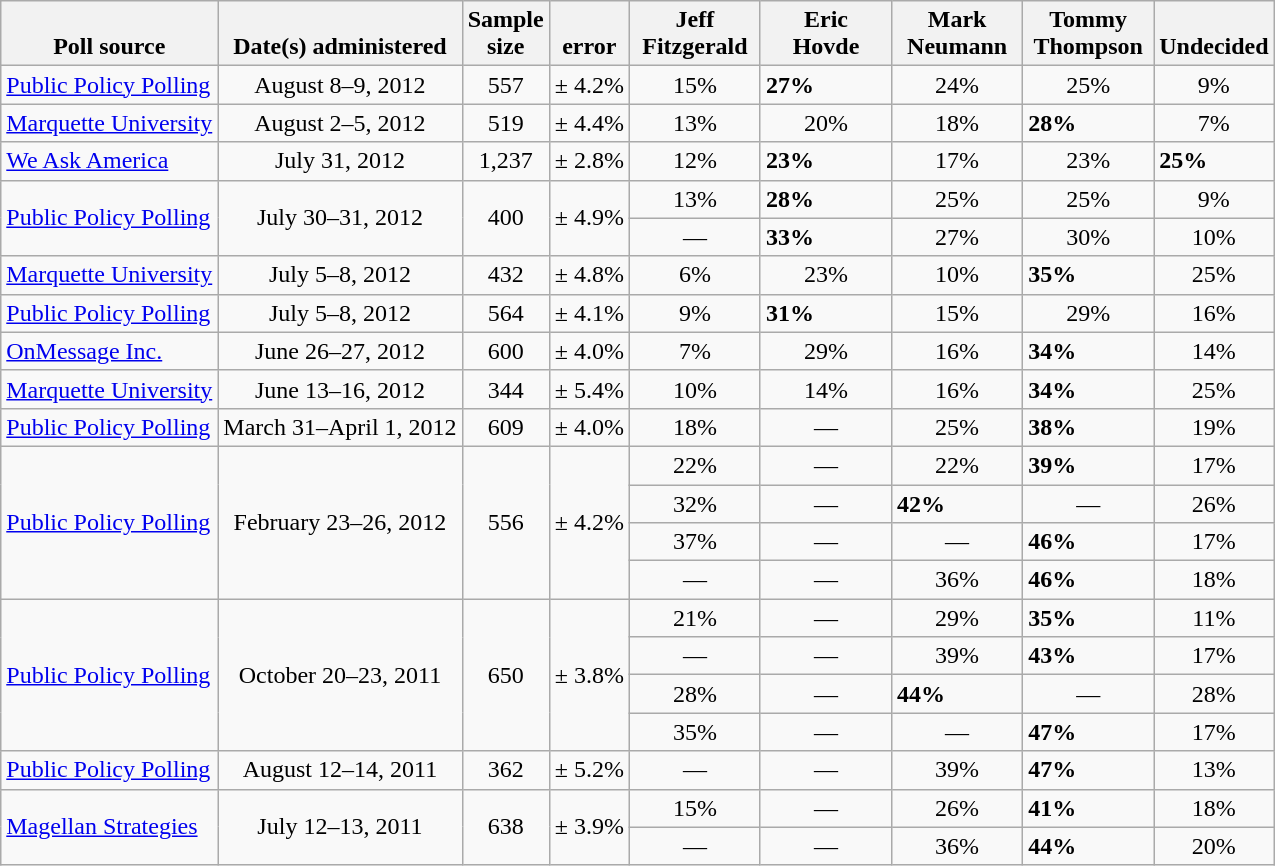<table class="wikitable">
<tr style="vertical-align:bottom">
<th>Poll source</th>
<th>Date(s) administered</th>
<th class=small>Sample<br>size</th>
<th><br>error</th>
<th style="width:80px;">Jeff<br>Fitzgerald</th>
<th style="width:80px;">Eric<br>Hovde</th>
<th style="width:80px;">Mark<br>Neumann</th>
<th style="width:80px;">Tommy<br>Thompson</th>
<th>Undecided</th>
</tr>
<tr>
<td><a href='#'>Public Policy Polling</a></td>
<td style="text-align:center">August 8–9, 2012</td>
<td style="text-align:center">557</td>
<td style="text-align:center">± 4.2%</td>
<td style="text-align:center">15%</td>
<td><strong>27%</strong></td>
<td style="text-align:center">24%</td>
<td style="text-align:center">25%</td>
<td style="text-align:center">9%</td>
</tr>
<tr>
<td><a href='#'>Marquette University</a></td>
<td style="text-align:center">August 2–5, 2012</td>
<td style="text-align:center">519</td>
<td style="text-align:center">± 4.4%</td>
<td style="text-align:center">13%</td>
<td style="text-align:center">20%</td>
<td style="text-align:center">18%</td>
<td><strong>28%</strong></td>
<td style="text-align:center">7%</td>
</tr>
<tr>
<td><a href='#'>We Ask America</a></td>
<td style="text-align:center">July 31, 2012</td>
<td style="text-align:center">1,237</td>
<td style="text-align:center">± 2.8%</td>
<td style="text-align:center">12%</td>
<td><strong>23%</strong></td>
<td style="text-align:center">17%</td>
<td style="text-align:center">23%</td>
<td><strong>25%</strong></td>
</tr>
<tr>
<td rowspan=2><a href='#'>Public Policy Polling</a></td>
<td style="text-align:center" rowspan=2>July 30–31, 2012</td>
<td style="text-align:center" rowspan=2>400</td>
<td style="text-align:center" rowspan=2>± 4.9%</td>
<td style="text-align:center">13%</td>
<td><strong>28%</strong></td>
<td style="text-align:center">25%</td>
<td style="text-align:center">25%</td>
<td style="text-align:center">9%</td>
</tr>
<tr>
<td style="text-align:center">—</td>
<td><strong>33%</strong></td>
<td style="text-align:center">27%</td>
<td style="text-align:center">30%</td>
<td style="text-align:center">10%</td>
</tr>
<tr>
<td><a href='#'>Marquette University</a></td>
<td style="text-align:center">July 5–8, 2012</td>
<td style="text-align:center">432</td>
<td style="text-align:center">± 4.8%</td>
<td style="text-align:center">6%</td>
<td style="text-align:center">23%</td>
<td style="text-align:center">10%</td>
<td><strong>35%</strong></td>
<td style="text-align:center">25%</td>
</tr>
<tr>
<td><a href='#'>Public Policy Polling</a></td>
<td style="text-align:center">July 5–8, 2012</td>
<td style="text-align:center">564</td>
<td style="text-align:center">± 4.1%</td>
<td style="text-align:center">9%</td>
<td><strong>31%</strong></td>
<td style="text-align:center">15%</td>
<td style="text-align:center">29%</td>
<td style="text-align:center">16%</td>
</tr>
<tr>
<td><a href='#'>OnMessage Inc.</a></td>
<td style="text-align:center">June 26–27, 2012</td>
<td style="text-align:center">600</td>
<td style="text-align:center">± 4.0%</td>
<td style="text-align:center">7%</td>
<td style="text-align:center">29%</td>
<td style="text-align:center">16%</td>
<td><strong>34%</strong></td>
<td style="text-align:center">14%</td>
</tr>
<tr>
<td><a href='#'>Marquette University</a></td>
<td style="text-align:center">June 13–16, 2012</td>
<td style="text-align:center">344</td>
<td style="text-align:center">± 5.4%</td>
<td style="text-align:center">10%</td>
<td style="text-align:center">14%</td>
<td style="text-align:center">16%</td>
<td><strong>34%</strong></td>
<td style="text-align:center">25%</td>
</tr>
<tr>
<td><a href='#'>Public Policy Polling</a></td>
<td style="text-align:center">March 31–April 1, 2012</td>
<td style="text-align:center">609</td>
<td style="text-align:center">± 4.0%</td>
<td style="text-align:center">18%</td>
<td style="text-align:center">—</td>
<td style="text-align:center">25%</td>
<td><strong>38%</strong></td>
<td style="text-align:center">19%</td>
</tr>
<tr>
<td rowspan=4><a href='#'>Public Policy Polling</a></td>
<td style="text-align:center" rowspan=4>February 23–26, 2012</td>
<td style="text-align:center" rowspan=4>556</td>
<td style="text-align:center" rowspan=4>± 4.2%</td>
<td style="text-align:center">22%</td>
<td style="text-align:center">—</td>
<td style="text-align:center">22%</td>
<td><strong>39%</strong></td>
<td style="text-align:center">17%</td>
</tr>
<tr>
<td style="text-align:center">32%</td>
<td style="text-align:center">—</td>
<td><strong>42%</strong></td>
<td style="text-align:center">—</td>
<td style="text-align:center">26%</td>
</tr>
<tr>
<td style="text-align:center">37%</td>
<td style="text-align:center">—</td>
<td style="text-align:center">—</td>
<td><strong>46%</strong></td>
<td style="text-align:center">17%</td>
</tr>
<tr>
<td style="text-align:center">—</td>
<td style="text-align:center">—</td>
<td style="text-align:center">36%</td>
<td><strong>46%</strong></td>
<td style="text-align:center">18%</td>
</tr>
<tr>
<td rowspan=4><a href='#'>Public Policy Polling</a></td>
<td style="text-align:center" rowspan=4>October 20–23, 2011</td>
<td style="text-align:center" rowspan=4>650</td>
<td style="text-align:center" rowspan=4>± 3.8%</td>
<td style="text-align:center">21%</td>
<td style="text-align:center">—</td>
<td style="text-align:center">29%</td>
<td><strong>35%</strong></td>
<td style="text-align:center">11%</td>
</tr>
<tr>
<td style="text-align:center">—</td>
<td style="text-align:center">—</td>
<td style="text-align:center">39%</td>
<td><strong>43%</strong></td>
<td style="text-align:center">17%</td>
</tr>
<tr>
<td style="text-align:center">28%</td>
<td style="text-align:center">—</td>
<td><strong>44%</strong></td>
<td style="text-align:center">—</td>
<td style="text-align:center">28%</td>
</tr>
<tr>
<td style="text-align:center">35%</td>
<td style="text-align:center">—</td>
<td style="text-align:center">—</td>
<td><strong>47%</strong></td>
<td style="text-align:center">17%</td>
</tr>
<tr>
<td><a href='#'>Public Policy Polling</a></td>
<td style="text-align:center">August 12–14, 2011</td>
<td style="text-align:center">362</td>
<td style="text-align:center">± 5.2%</td>
<td style="text-align:center">—</td>
<td style="text-align:center">—</td>
<td style="text-align:center">39%</td>
<td><strong>47%</strong></td>
<td style="text-align:center">13%</td>
</tr>
<tr>
<td rowspan=2><a href='#'>Magellan Strategies</a></td>
<td style="text-align:center" rowspan=2>July 12–13, 2011</td>
<td style="text-align:center" rowspan=2>638</td>
<td style="text-align:center" rowspan=2>± 3.9%</td>
<td style="text-align:center">15%</td>
<td style="text-align:center">—</td>
<td style="text-align:center">26%</td>
<td><strong>41%</strong></td>
<td style="text-align:center">18%</td>
</tr>
<tr>
<td style="text-align:center">—</td>
<td style="text-align:center">—</td>
<td style="text-align:center">36%</td>
<td><strong>44%</strong></td>
<td style="text-align:center">20%</td>
</tr>
</table>
